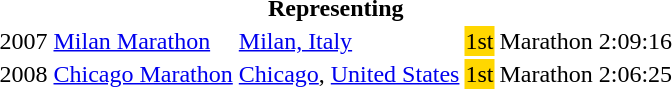<table>
<tr>
<th colspan="6">Representing </th>
</tr>
<tr>
<td>2007</td>
<td><a href='#'>Milan Marathon</a></td>
<td><a href='#'>Milan, Italy</a></td>
<td bgcolor="gold">1st</td>
<td>Marathon</td>
<td>2:09:16</td>
</tr>
<tr>
<td>2008</td>
<td><a href='#'>Chicago Marathon</a></td>
<td><a href='#'>Chicago</a>, <a href='#'>United States</a></td>
<td bgcolor="gold">1st</td>
<td>Marathon</td>
<td>2:06:25</td>
</tr>
</table>
